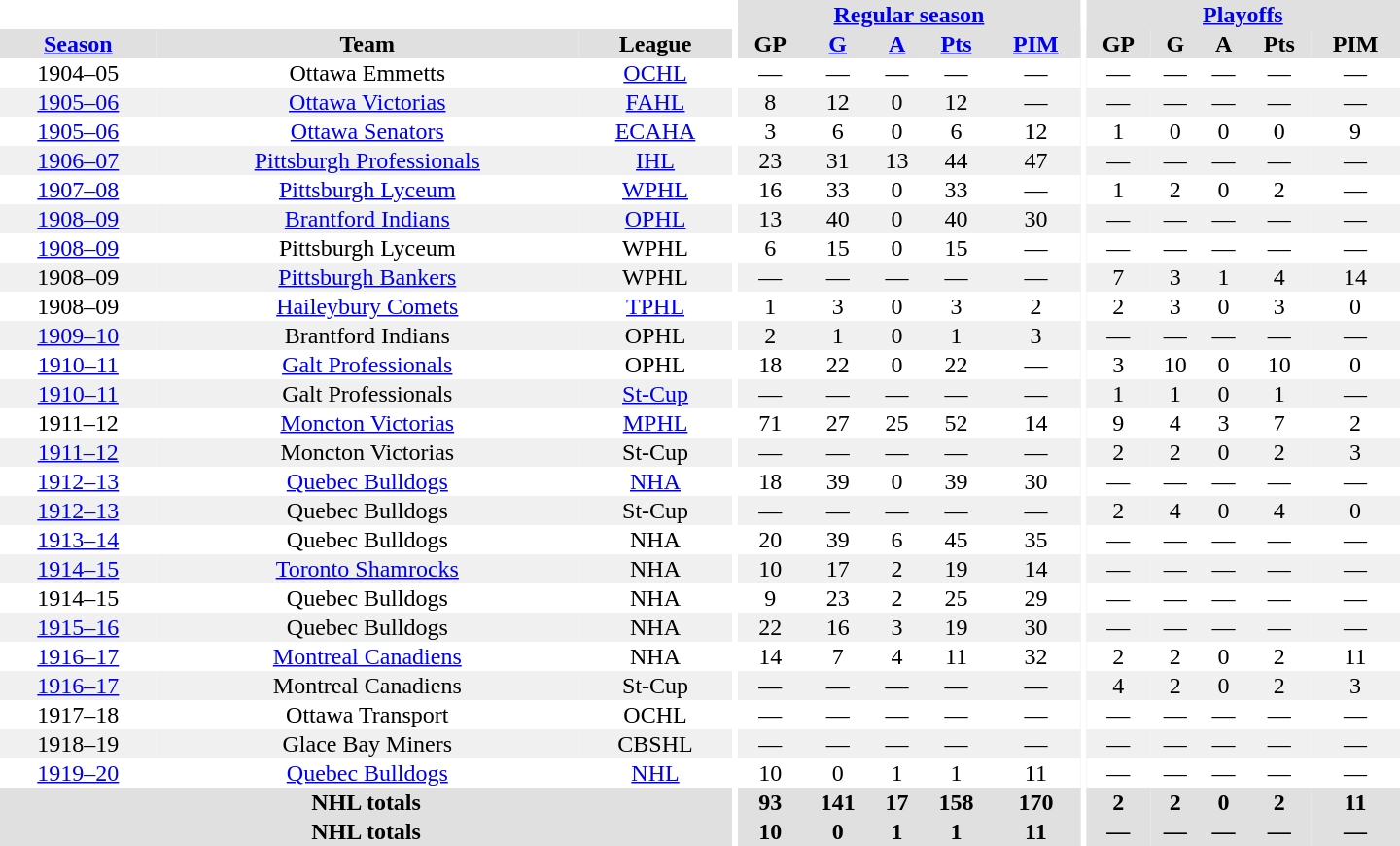<table border="0" cellpadding="1" cellspacing="0" style="text-align:center; width:60em">
<tr bgcolor="#e0e0e0">
<th colspan="3" bgcolor="#ffffff"></th>
<th rowspan="100" bgcolor="#ffffff"></th>
<th colspan="5"><a href='#'>Regular season</a></th>
<th rowspan="100" bgcolor="#ffffff"></th>
<th colspan="5"><a href='#'>Playoffs</a></th>
</tr>
<tr bgcolor="#e0e0e0">
<th><a href='#'>Season</a></th>
<th>Team</th>
<th>League</th>
<th>GP</th>
<th><a href='#'>G</a></th>
<th><a href='#'>A</a></th>
<th><a href='#'>Pts</a></th>
<th><a href='#'>PIM</a></th>
<th>GP</th>
<th>G</th>
<th>A</th>
<th>Pts</th>
<th>PIM</th>
</tr>
<tr>
<td>1904–05</td>
<td>Ottawa Emmetts</td>
<td><a href='#'>OCHL</a></td>
<td>—</td>
<td>—</td>
<td>—</td>
<td>—</td>
<td>—</td>
<td>—</td>
<td>—</td>
<td>—</td>
<td>—</td>
<td>—</td>
</tr>
<tr bgcolor="#f0f0f0">
<td><a href='#'>1905–06</a></td>
<td><a href='#'>Ottawa Victorias</a></td>
<td><a href='#'>FAHL</a></td>
<td>8</td>
<td>12</td>
<td>0</td>
<td>12</td>
<td>—</td>
<td>—</td>
<td>—</td>
<td>—</td>
<td>—</td>
<td>—</td>
</tr>
<tr>
<td><a href='#'>1905–06</a></td>
<td><a href='#'>Ottawa Senators</a></td>
<td><a href='#'>ECAHA</a></td>
<td>3</td>
<td>6</td>
<td>0</td>
<td>6</td>
<td>12</td>
<td>1</td>
<td>0</td>
<td>0</td>
<td>0</td>
<td>9</td>
</tr>
<tr bgcolor="#f0f0f0">
<td><a href='#'>1906–07</a></td>
<td><a href='#'>Pittsburgh Professionals</a></td>
<td><a href='#'>IHL</a></td>
<td>23</td>
<td>31</td>
<td>13</td>
<td>44</td>
<td>47</td>
<td>—</td>
<td>—</td>
<td>—</td>
<td>—</td>
<td>—</td>
</tr>
<tr>
<td><a href='#'>1907–08</a></td>
<td><a href='#'>Pittsburgh Lyceum</a></td>
<td><a href='#'>WPHL</a></td>
<td>16</td>
<td>33</td>
<td>0</td>
<td>33</td>
<td>—</td>
<td>1</td>
<td>2</td>
<td>0</td>
<td>2</td>
<td>—</td>
</tr>
<tr bgcolor="#f0f0f0">
<td><a href='#'>1908–09</a></td>
<td><a href='#'>Brantford Indians</a></td>
<td><a href='#'>OPHL</a></td>
<td>13</td>
<td>40</td>
<td>0</td>
<td>40</td>
<td>30</td>
<td>—</td>
<td>—</td>
<td>—</td>
<td>—</td>
<td>—</td>
</tr>
<tr>
<td><a href='#'>1908–09</a></td>
<td>Pittsburgh Lyceum</td>
<td>WPHL</td>
<td>6</td>
<td>15</td>
<td>0</td>
<td>15</td>
<td>—</td>
<td>—</td>
<td>—</td>
<td>—</td>
<td>—</td>
<td>—</td>
</tr>
<tr bgcolor="#f0f0f0">
<td>1908–09</td>
<td><a href='#'>Pittsburgh Bankers</a></td>
<td>WPHL</td>
<td>—</td>
<td>—</td>
<td>—</td>
<td>—</td>
<td>—</td>
<td>7</td>
<td>3</td>
<td>1</td>
<td>4</td>
<td>14</td>
</tr>
<tr>
<td>1908–09</td>
<td><a href='#'>Haileybury Comets</a></td>
<td><a href='#'>TPHL</a></td>
<td>1</td>
<td>3</td>
<td>0</td>
<td>3</td>
<td>2</td>
<td>2</td>
<td>3</td>
<td>0</td>
<td>3</td>
<td>0</td>
</tr>
<tr bgcolor="#f0f0f0">
<td><a href='#'>1909–10</a></td>
<td>Brantford Indians</td>
<td>OPHL</td>
<td>2</td>
<td>1</td>
<td>0</td>
<td>1</td>
<td>3</td>
<td>—</td>
<td>—</td>
<td>—</td>
<td>—</td>
<td>—</td>
</tr>
<tr>
<td><a href='#'>1910–11</a></td>
<td><a href='#'>Galt Professionals</a></td>
<td>OPHL</td>
<td>18</td>
<td>22</td>
<td>0</td>
<td>22</td>
<td>—</td>
<td>3</td>
<td>10</td>
<td>0</td>
<td>10</td>
<td>0</td>
</tr>
<tr bgcolor="#f0f0f0">
<td><a href='#'>1910–11</a></td>
<td>Galt Professionals</td>
<td><a href='#'>St-Cup</a></td>
<td>—</td>
<td>—</td>
<td>—</td>
<td>—</td>
<td>—</td>
<td>1</td>
<td>1</td>
<td>0</td>
<td>1</td>
<td>—</td>
</tr>
<tr>
<td>1911–12</td>
<td><a href='#'>Moncton Victorias</a></td>
<td><a href='#'>MPHL</a></td>
<td>71</td>
<td>27</td>
<td>25</td>
<td>52</td>
<td>14</td>
<td>9</td>
<td>4</td>
<td>3</td>
<td>7</td>
<td>2</td>
</tr>
<tr bgcolor="#f0f0f0">
<td><a href='#'>1911–12</a></td>
<td>Moncton Victorias</td>
<td>St-Cup</td>
<td>—</td>
<td>—</td>
<td>—</td>
<td>—</td>
<td>—</td>
<td>2</td>
<td>2</td>
<td>0</td>
<td>2</td>
<td>3</td>
</tr>
<tr>
<td><a href='#'>1912–13</a></td>
<td><a href='#'>Quebec Bulldogs</a></td>
<td><a href='#'>NHA</a></td>
<td>18</td>
<td>39</td>
<td>0</td>
<td>39</td>
<td>30</td>
<td>—</td>
<td>—</td>
<td>—</td>
<td>—</td>
<td>—</td>
</tr>
<tr bgcolor="#f0f0f0">
<td><a href='#'>1912–13</a></td>
<td>Quebec Bulldogs</td>
<td>St-Cup</td>
<td>—</td>
<td>—</td>
<td>—</td>
<td>—</td>
<td>—</td>
<td>2</td>
<td>4</td>
<td>0</td>
<td>4</td>
<td>0</td>
</tr>
<tr>
<td><a href='#'>1913–14</a></td>
<td>Quebec Bulldogs</td>
<td>NHA</td>
<td>20</td>
<td>39</td>
<td>6</td>
<td>45</td>
<td>35</td>
<td>—</td>
<td>—</td>
<td>—</td>
<td>—</td>
<td>—</td>
</tr>
<tr bgcolor="#f0f0f0">
<td><a href='#'>1914–15</a></td>
<td><a href='#'>Toronto Shamrocks</a></td>
<td>NHA</td>
<td>10</td>
<td>17</td>
<td>2</td>
<td>19</td>
<td>14</td>
<td>—</td>
<td>—</td>
<td>—</td>
<td>—</td>
<td>—</td>
</tr>
<tr>
<td>1914–15</td>
<td>Quebec Bulldogs</td>
<td>NHA</td>
<td>9</td>
<td>23</td>
<td>2</td>
<td>25</td>
<td>29</td>
<td>—</td>
<td>—</td>
<td>—</td>
<td>—</td>
<td>—</td>
</tr>
<tr bgcolor="#f0f0f0">
<td><a href='#'>1915–16</a></td>
<td>Quebec Bulldogs</td>
<td>NHA</td>
<td>22</td>
<td>16</td>
<td>3</td>
<td>19</td>
<td>30</td>
<td>—</td>
<td>—</td>
<td>—</td>
<td>—</td>
<td>—</td>
</tr>
<tr>
<td><a href='#'>1916–17</a></td>
<td><a href='#'>Montreal Canadiens</a></td>
<td>NHA</td>
<td>14</td>
<td>7</td>
<td>4</td>
<td>11</td>
<td>32</td>
<td>2</td>
<td>2</td>
<td>0</td>
<td>2</td>
<td>11</td>
</tr>
<tr bgcolor="#f0f0f0">
<td><a href='#'>1916–17</a></td>
<td>Montreal Canadiens</td>
<td>St-Cup</td>
<td>—</td>
<td>—</td>
<td>—</td>
<td>—</td>
<td>—</td>
<td>4</td>
<td>2</td>
<td>0</td>
<td>2</td>
<td>3</td>
</tr>
<tr>
<td>1917–18</td>
<td>Ottawa Transport</td>
<td>OCHL</td>
<td>—</td>
<td>—</td>
<td>—</td>
<td>—</td>
<td>—</td>
<td>—</td>
<td>—</td>
<td>—</td>
<td>—</td>
<td>—</td>
</tr>
<tr bgcolor="#f0f0f0">
<td>1918–19</td>
<td>Glace Bay Miners</td>
<td>CBSHL</td>
<td>—</td>
<td>—</td>
<td>—</td>
<td>—</td>
<td>—</td>
<td>—</td>
<td>—</td>
<td>—</td>
<td>—</td>
<td>—</td>
</tr>
<tr>
<td><a href='#'>1919–20</a></td>
<td><a href='#'>Quebec Bulldogs</a></td>
<td><a href='#'>NHL</a></td>
<td>10</td>
<td>0</td>
<td>1</td>
<td>1</td>
<td>11</td>
<td>—</td>
<td>—</td>
<td>—</td>
<td>—</td>
<td>—</td>
</tr>
<tr bgcolor="#e0e0e0">
<th colspan="3">NHL totals</th>
<th>93</th>
<th>141</th>
<th>17</th>
<th>158</th>
<th>170</th>
<th>2</th>
<th>2</th>
<th>0</th>
<th>2</th>
<th>11</th>
</tr>
<tr bgcolor="#e0e0e0">
<th colspan="3">NHL totals</th>
<th>10</th>
<th>0</th>
<th>1</th>
<th>1</th>
<th>11</th>
<th>—</th>
<th>—</th>
<th>—</th>
<th>—</th>
<th>—</th>
</tr>
</table>
